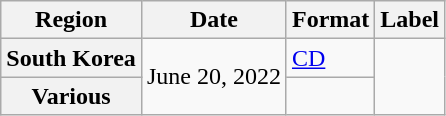<table class="wikitable plainrowheaders">
<tr>
<th scope="col">Region</th>
<th scope="col">Date</th>
<th scope="col">Format</th>
<th scope="col">Label</th>
</tr>
<tr>
<th scope="row">South Korea</th>
<td rowspan="2">June 20, 2022</td>
<td><a href='#'>CD</a></td>
<td rowspan="2"></td>
</tr>
<tr>
<th scope="row">Various </th>
<td></td>
</tr>
</table>
